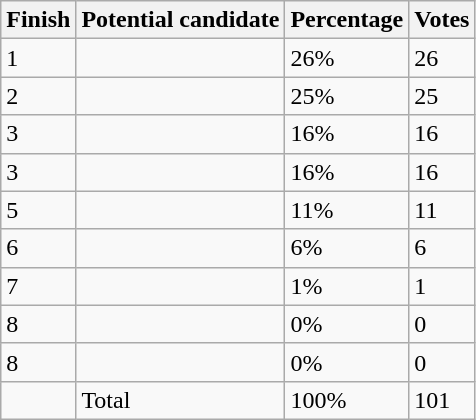<table class="wikitable sortable">
<tr>
<th>Finish</th>
<th>Potential candidate</th>
<th>Percentage</th>
<th>Votes</th>
</tr>
<tr>
<td>1</td>
<td></td>
<td>26%</td>
<td>26</td>
</tr>
<tr>
<td>2</td>
<td></td>
<td>25%</td>
<td>25</td>
</tr>
<tr>
<td>3</td>
<td></td>
<td>16%</td>
<td>16</td>
</tr>
<tr>
<td>3</td>
<td></td>
<td>16%</td>
<td>16</td>
</tr>
<tr>
<td>5</td>
<td></td>
<td>11%</td>
<td>11</td>
</tr>
<tr>
<td>6</td>
<td></td>
<td>6%</td>
<td>6</td>
</tr>
<tr>
<td>7</td>
<td></td>
<td>1%</td>
<td>1</td>
</tr>
<tr>
<td>8</td>
<td></td>
<td>0%</td>
<td>0</td>
</tr>
<tr>
<td>8</td>
<td></td>
<td>0%</td>
<td>0</td>
</tr>
<tr>
<td></td>
<td>Total</td>
<td>100%</td>
<td>101</td>
</tr>
</table>
